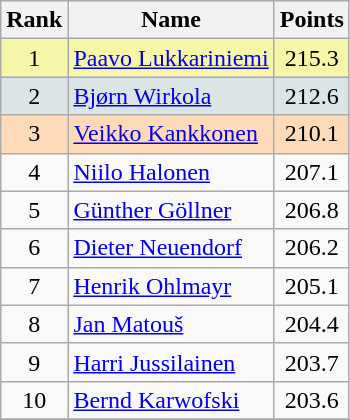<table class="wikitable sortable">
<tr>
<th align=Center>Rank</th>
<th>Name</th>
<th>Points</th>
</tr>
<tr style="background:#F7F6A8">
<td align=center>1</td>
<td> <a href='#'>Paavo Lukkariniemi</a></td>
<td align=center>215.3</td>
</tr>
<tr style="background: #DCE5E5;">
<td align=center>2</td>
<td> <a href='#'>Bjørn Wirkola</a></td>
<td align=center>212.6</td>
</tr>
<tr style="background: #FFDAB9;">
<td align=center>3</td>
<td> <a href='#'>Veikko Kankkonen</a></td>
<td align=center>210.1</td>
</tr>
<tr>
<td align=center>4</td>
<td> <a href='#'>Niilo Halonen</a></td>
<td align=center>207.1</td>
</tr>
<tr>
<td align=center>5</td>
<td> <a href='#'>Günther Göllner</a></td>
<td align=center>206.8</td>
</tr>
<tr>
<td align=center>6</td>
<td> <a href='#'>Dieter Neuendorf</a></td>
<td align=center>206.2</td>
</tr>
<tr>
<td align=center>7</td>
<td> <a href='#'>Henrik Ohlmayr</a></td>
<td align=center>205.1</td>
</tr>
<tr>
<td align=center>8</td>
<td> <a href='#'>Jan Matouš</a></td>
<td align=center>204.4</td>
</tr>
<tr>
<td align=center>9</td>
<td> <a href='#'>Harri Jussilainen</a></td>
<td align=center>203.7</td>
</tr>
<tr>
<td align=center>10</td>
<td> <a href='#'>Bernd Karwofski</a></td>
<td align=center>203.6</td>
</tr>
<tr>
</tr>
</table>
